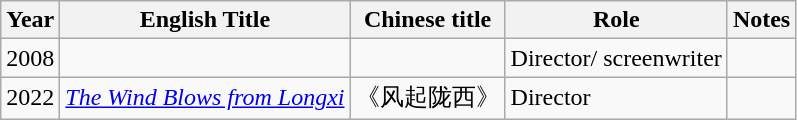<table class="wikitable">
<tr>
<th>Year</th>
<th>English Title</th>
<th>Chinese title</th>
<th>Role</th>
<th>Notes</th>
</tr>
<tr>
<td>2008</td>
<td></td>
<td></td>
<td>Director/ screenwriter</td>
<td></td>
</tr>
<tr>
<td>2022</td>
<td><em><a href='#'>The Wind Blows from Longxi</a></em></td>
<td>《风起陇西》</td>
<td>Director</td>
<td></td>
</tr>
</table>
